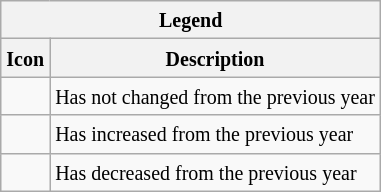<table class="wikitable">
<tr>
<th colspan="2"><small>Legend</small></th>
</tr>
<tr>
<th><small> Icon</small></th>
<th><small> Description</small></th>
</tr>
<tr>
<td></td>
<td><small>Has not changed from the previous year</small></td>
</tr>
<tr>
<td></td>
<td><small>Has increased from the previous year</small></td>
</tr>
<tr>
<td></td>
<td><small>Has decreased from the previous year</small></td>
</tr>
</table>
